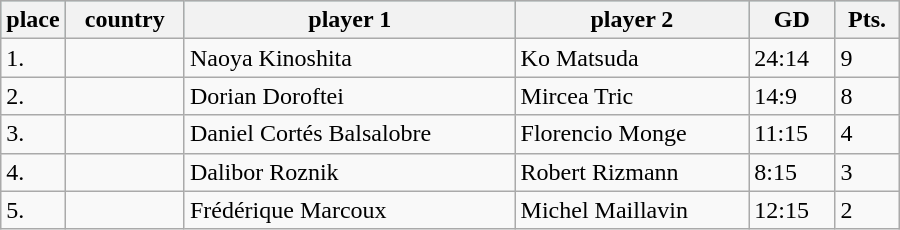<table class="wikitable"  width="600px" |>
<tr bgcolor="#99CCCC">
<th width="5%">place</th>
<th>country</th>
<th>player 1</th>
<th>player 2</th>
<th>GD</th>
<th>Pts.</th>
</tr>
<tr>
<td>1.</td>
<td></td>
<td>Naoya Kinoshita</td>
<td>Ko Matsuda</td>
<td>24:14</td>
<td>9</td>
</tr>
<tr>
<td>2.</td>
<td></td>
<td>Dorian Doroftei</td>
<td>Mircea Tric</td>
<td>14:9</td>
<td>8</td>
</tr>
<tr>
<td>3.</td>
<td></td>
<td>Daniel Cortés Balsalobre</td>
<td>Florencio Monge</td>
<td>11:15</td>
<td>4</td>
</tr>
<tr>
<td>4.</td>
<td></td>
<td>Dalibor Roznik</td>
<td>Robert Rizmann</td>
<td>8:15</td>
<td>3</td>
</tr>
<tr>
<td>5.</td>
<td></td>
<td>Frédérique Marcoux</td>
<td>Michel Maillavin</td>
<td>12:15</td>
<td>2</td>
</tr>
</table>
